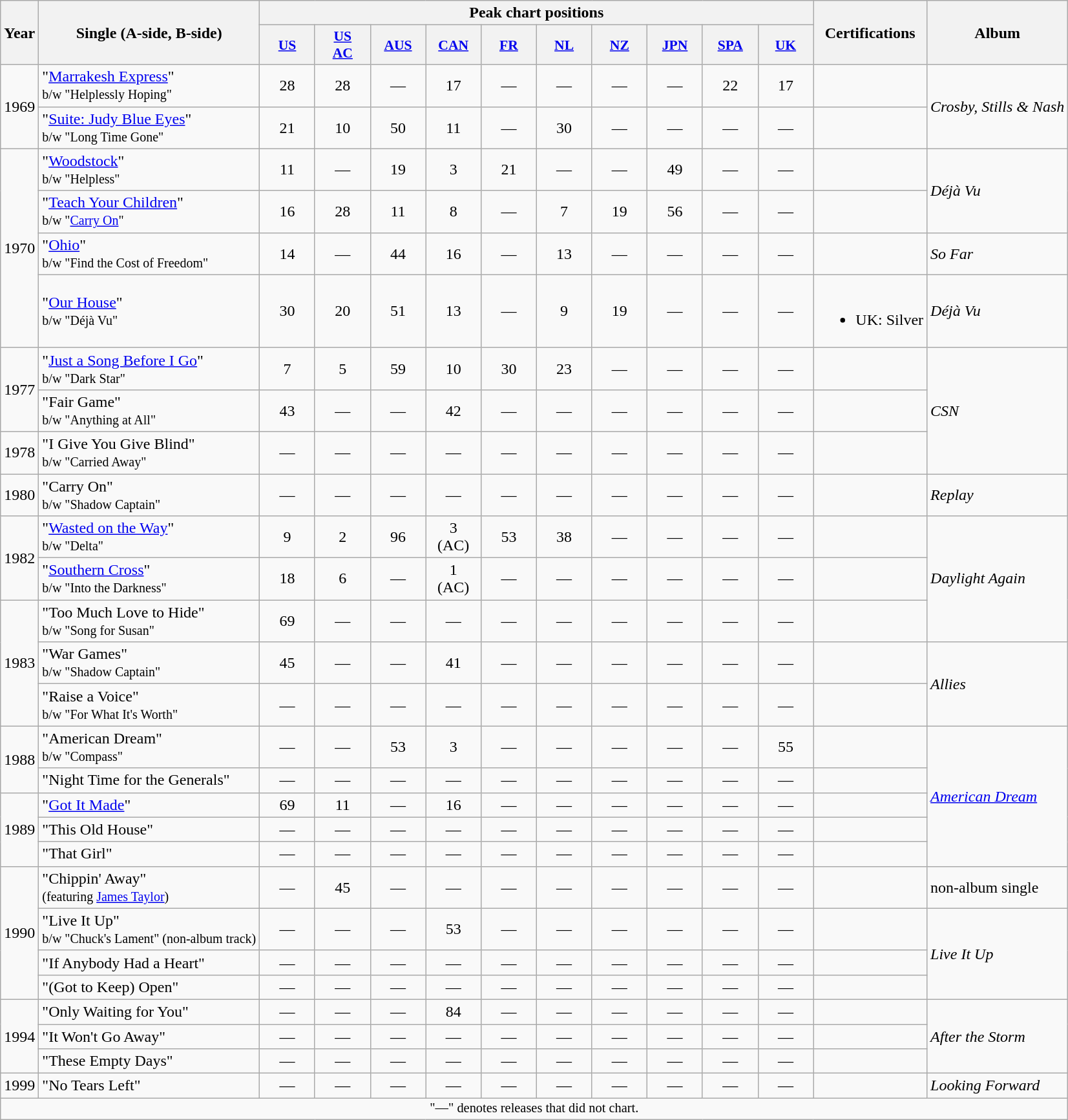<table class="wikitable">
<tr>
<th rowspan="2">Year</th>
<th rowspan="2">Single (A-side, B-side)</th>
<th colspan="10">Peak chart positions</th>
<th rowspan="2">Certifications</th>
<th rowspan="2">Album</th>
</tr>
<tr>
<th scope="col" style="width:3.5em;font-size:90%;"><a href='#'>US</a><br></th>
<th scope="col" style="width:3.5em;font-size:90%;"><a href='#'>US<br>AC</a><br></th>
<th scope="col" style="width:3.5em;font-size:90%;"><a href='#'>AUS</a><br></th>
<th scope="col" style="width:3.5em;font-size:90%;"><a href='#'>CAN</a><br></th>
<th scope="col" style="width:3.5em;font-size:90%;"><a href='#'>FR</a><br></th>
<th scope="col" style="width:3.5em;font-size:90%;"><a href='#'>NL</a><br></th>
<th scope="col" style="width:3.5em;font-size:90%;"><a href='#'>NZ</a><br></th>
<th scope="col" style="width:3.5em;font-size:90%;"><a href='#'>JPN</a><br></th>
<th scope="col" style="width:3.5em;font-size:90%;"><a href='#'>SPA</a><br></th>
<th scope="col" style="width:3.5em;font-size:90%;"><a href='#'>UK</a><br></th>
</tr>
<tr>
<td rowspan="2">1969</td>
<td>"<a href='#'>Marrakesh Express</a>"<br><small>b/w "Helplessly Hoping"</small></td>
<td align="center">28</td>
<td align="center">28</td>
<td align="center">—</td>
<td align="center">17</td>
<td align="center">—</td>
<td align="center">—</td>
<td align="center">—</td>
<td align="center">—</td>
<td align="center">22</td>
<td align="center">17</td>
<td></td>
<td rowspan="2"><em>Crosby, Stills & Nash</em></td>
</tr>
<tr>
<td>"<a href='#'>Suite: Judy Blue Eyes</a>"<br><small>b/w "Long Time Gone"</small></td>
<td align="center">21</td>
<td align="center">10</td>
<td align="center">50</td>
<td align="center">11</td>
<td align="center">—</td>
<td align="center">30</td>
<td align="center">—</td>
<td align="center">—</td>
<td align="center">—</td>
<td align="center">—</td>
<td></td>
</tr>
<tr>
<td rowspan="4">1970</td>
<td>"<a href='#'>Woodstock</a>"<br><small>b/w "Helpless"</small></td>
<td align="center">11</td>
<td align="center">—</td>
<td align="center">19</td>
<td align="center">3</td>
<td align="center">21</td>
<td align="center">—</td>
<td align="center">—</td>
<td align="center">49</td>
<td align="center">—</td>
<td align="center">—</td>
<td></td>
<td rowspan="2"><em>Déjà Vu</em></td>
</tr>
<tr>
<td>"<a href='#'>Teach Your Children</a>"<br><small>b/w "<a href='#'>Carry On</a>"</small></td>
<td align="center">16</td>
<td align="center">28</td>
<td align="center">11</td>
<td align="center">8</td>
<td align="center">—</td>
<td align="center">7</td>
<td align="center">19</td>
<td align="center">56</td>
<td align="center">—</td>
<td align="center">—</td>
<td></td>
</tr>
<tr>
<td>"<a href='#'>Ohio</a>"<br><small>b/w "Find the Cost of Freedom"</small></td>
<td align="center">14</td>
<td align="center">—</td>
<td align="center">44</td>
<td align="center">16</td>
<td align="center">—</td>
<td align="center">13</td>
<td align="center">—</td>
<td align="center">—</td>
<td align="center">—</td>
<td align="center">—</td>
<td></td>
<td><em>So Far</em></td>
</tr>
<tr>
<td>"<a href='#'>Our House</a>"<br><small>b/w "Déjà Vu"</small></td>
<td align="center">30</td>
<td align="center">20</td>
<td align="center">51</td>
<td align="center">13</td>
<td align="center">—</td>
<td align="center">9</td>
<td align="center">19</td>
<td align="center">—</td>
<td align="center">—</td>
<td align="center">—</td>
<td><br><ul><li>UK: Silver</li></ul></td>
<td><em>Déjà Vu</em></td>
</tr>
<tr>
<td rowspan="2">1977</td>
<td>"<a href='#'>Just a Song Before I Go</a>"<br><small>b/w "Dark Star"</small></td>
<td align="center">7</td>
<td align="center">5</td>
<td align="center">59</td>
<td align="center">10</td>
<td align="center">30</td>
<td align="center">23</td>
<td align="center">—</td>
<td align="center">—</td>
<td align="center">—</td>
<td align="center">—</td>
<td></td>
<td rowspan="3"><em>CSN</em></td>
</tr>
<tr>
<td>"Fair Game"<br><small>b/w "Anything at All"</small></td>
<td align="center">43</td>
<td align="center">—</td>
<td align="center">—</td>
<td align="center">42</td>
<td align="center">—</td>
<td align="center">—</td>
<td align="center">—</td>
<td align="center">—</td>
<td align="center">—</td>
<td align="center">—</td>
<td></td>
</tr>
<tr>
<td>1978</td>
<td>"I Give You Give Blind"<br><small>b/w "Carried Away"</small></td>
<td align="center">—</td>
<td align="center">—</td>
<td align="center">—</td>
<td align="center">—</td>
<td align="center">—</td>
<td align="center">—</td>
<td align="center">—</td>
<td align="center">—</td>
<td align="center">—</td>
<td align="center">—</td>
<td></td>
</tr>
<tr>
<td>1980</td>
<td>"Carry On"<br><small>b/w "Shadow Captain"</small></td>
<td align="center">—</td>
<td align="center">—</td>
<td align="center">—</td>
<td align="center">—</td>
<td align="center">—</td>
<td align="center">—</td>
<td align="center">—</td>
<td align="center">—</td>
<td align="center">—</td>
<td align="center">—</td>
<td></td>
<td align="left"><em>Replay</em></td>
</tr>
<tr>
<td rowspan="2">1982</td>
<td>"<a href='#'>Wasted on the Way</a>"<br><small>b/w "Delta"</small></td>
<td align="center">9</td>
<td align="center">2</td>
<td align="center">96</td>
<td align="center">3<br>(AC)</td>
<td align="center">53</td>
<td align="center">38</td>
<td align="center">—</td>
<td align="center">—</td>
<td align="center">—</td>
<td align="center">—</td>
<td></td>
<td rowspan="3"><em>Daylight Again</em></td>
</tr>
<tr>
<td>"<a href='#'>Southern Cross</a>"<br><small>b/w "Into the Darkness"</small></td>
<td align="center">18</td>
<td align="center">6</td>
<td align="center">—</td>
<td align="center">1<br>(AC)</td>
<td align="center">—</td>
<td align="center">—</td>
<td align="center">—</td>
<td align="center">—</td>
<td align="center">—</td>
<td align="center">—</td>
<td></td>
</tr>
<tr>
<td rowspan="3">1983</td>
<td>"Too Much Love to Hide"<br><small>b/w "Song for Susan"</small></td>
<td align="center">69</td>
<td align="center">—</td>
<td align="center">—</td>
<td align="center">—</td>
<td align="center">—</td>
<td align="center">—</td>
<td align="center">—</td>
<td align="center">—</td>
<td align="center">—</td>
<td align="center">—</td>
<td></td>
</tr>
<tr>
<td>"War Games"<br><small>b/w "Shadow Captain"</small></td>
<td align="center">45</td>
<td align="center">—</td>
<td align="center">—</td>
<td align="center">41</td>
<td align="center">—</td>
<td align="center">—</td>
<td align="center">—</td>
<td align="center">—</td>
<td align="center">—</td>
<td align="center">—</td>
<td></td>
<td align="left" rowspan="2"><em>Allies</em></td>
</tr>
<tr>
<td>"Raise a Voice"<br><small>b/w "For What It's Worth"</small></td>
<td align="center">—</td>
<td align="center">—</td>
<td align="center">—</td>
<td align="center">—</td>
<td align="center">—</td>
<td align="center">—</td>
<td align="center">—</td>
<td align="center">—</td>
<td align="center">—</td>
<td align="center">—</td>
<td></td>
</tr>
<tr>
<td rowspan="2">1988</td>
<td>"American Dream"<br><small>b/w "Compass"</small></td>
<td align="center">—</td>
<td align="center">—</td>
<td align="center">53</td>
<td align="center">3</td>
<td align="center">—</td>
<td align="center">—</td>
<td align="center">—</td>
<td align="center">—</td>
<td align="center">—</td>
<td align="center">55</td>
<td></td>
<td rowspan="5"><em><a href='#'>American Dream</a></em></td>
</tr>
<tr>
<td>"Night Time for the Generals"</td>
<td align="center">—</td>
<td align="center">—</td>
<td align="center">—</td>
<td align="center">—</td>
<td align="center">—</td>
<td align="center">—</td>
<td align="center">—</td>
<td align="center">—</td>
<td align="center">—</td>
<td align="center">—</td>
<td></td>
</tr>
<tr>
<td rowspan="3">1989</td>
<td>"<a href='#'>Got It Made</a>"</td>
<td align="center">69</td>
<td align="center">11</td>
<td align="center">—</td>
<td align="center">16</td>
<td align="center">—</td>
<td align="center">—</td>
<td align="center">—</td>
<td align="center">—</td>
<td align="center">—</td>
<td align="center">—</td>
<td></td>
</tr>
<tr>
<td>"This Old House"</td>
<td align="center">—</td>
<td align="center">—</td>
<td align="center">—</td>
<td align="center">—</td>
<td align="center">—</td>
<td align="center">—</td>
<td align="center">—</td>
<td align="center">—</td>
<td align="center">—</td>
<td align="center">—</td>
<td></td>
</tr>
<tr>
<td>"That Girl"</td>
<td align="center">—</td>
<td align="center">—</td>
<td align="center">—</td>
<td align="center">—</td>
<td align="center">—</td>
<td align="center">—</td>
<td align="center">—</td>
<td align="center">—</td>
<td align="center">—</td>
<td align="center">—</td>
<td></td>
</tr>
<tr>
<td rowspan="4">1990</td>
<td>"Chippin' Away"<br><small>(featuring <a href='#'>James Taylor</a>)</small></td>
<td align="center">—</td>
<td align="center">45</td>
<td align="center">—</td>
<td align="center">—</td>
<td align="center">—</td>
<td align="center">—</td>
<td align="center">—</td>
<td align="center">—</td>
<td align="center">—</td>
<td align="center">—</td>
<td></td>
<td>non-album single</td>
</tr>
<tr>
<td>"Live It Up"<br><small>b/w "Chuck's Lament" (non-album track)</small></td>
<td align="center">—</td>
<td align="center">—</td>
<td align="center">—</td>
<td align="center">53</td>
<td align="center">—</td>
<td align="center">—</td>
<td align="center">—</td>
<td align="center">—</td>
<td align="center">—</td>
<td align="center">—</td>
<td></td>
<td rowspan="3"><em>Live It Up</em></td>
</tr>
<tr>
<td>"If Anybody Had a Heart"</td>
<td align="center">—</td>
<td align="center">—</td>
<td align="center">—</td>
<td align="center">—</td>
<td align="center">—</td>
<td align="center">—</td>
<td align="center">—</td>
<td align="center">—</td>
<td align="center">—</td>
<td align="center">—</td>
<td></td>
</tr>
<tr>
<td>"(Got to Keep) Open"</td>
<td align="center">—</td>
<td align="center">—</td>
<td align="center">—</td>
<td align="center">—</td>
<td align="center">—</td>
<td align="center">—</td>
<td align="center">—</td>
<td align="center">—</td>
<td align="center">—</td>
<td align="center">—</td>
<td></td>
</tr>
<tr>
<td rowspan="3">1994</td>
<td>"Only Waiting for You"</td>
<td align="center">—</td>
<td align="center">—</td>
<td align="center">—</td>
<td align="center">84</td>
<td align="center">—</td>
<td align="center">—</td>
<td align="center">—</td>
<td align="center">—</td>
<td align="center">—</td>
<td align="center">—</td>
<td></td>
<td rowspan="3"><em>After the Storm</em></td>
</tr>
<tr>
<td>"It Won't Go Away"</td>
<td align="center">—</td>
<td align="center">—</td>
<td align="center">—</td>
<td align="center">—</td>
<td align="center">—</td>
<td align="center">—</td>
<td align="center">—</td>
<td align="center">—</td>
<td align="center">—</td>
<td align="center">—</td>
<td></td>
</tr>
<tr>
<td>"These Empty Days"</td>
<td align="center">—</td>
<td align="center">—</td>
<td align="center">—</td>
<td align="center">—</td>
<td align="center">—</td>
<td align="center">—</td>
<td align="center">—</td>
<td align="center">—</td>
<td align="center">—</td>
<td align="center">—</td>
<td></td>
</tr>
<tr>
<td>1999</td>
<td>"No Tears Left"</td>
<td align="center">—</td>
<td align="center">—</td>
<td align="center">—</td>
<td align="center">—</td>
<td align="center">—</td>
<td align="center">—</td>
<td align="center">—</td>
<td align="center">—</td>
<td align="center">—</td>
<td align="center">—</td>
<td></td>
<td><em>Looking Forward</em></td>
</tr>
<tr>
<td colspan="18" align="center" style="font-size:85%">"—" denotes releases that did not chart.</td>
</tr>
</table>
